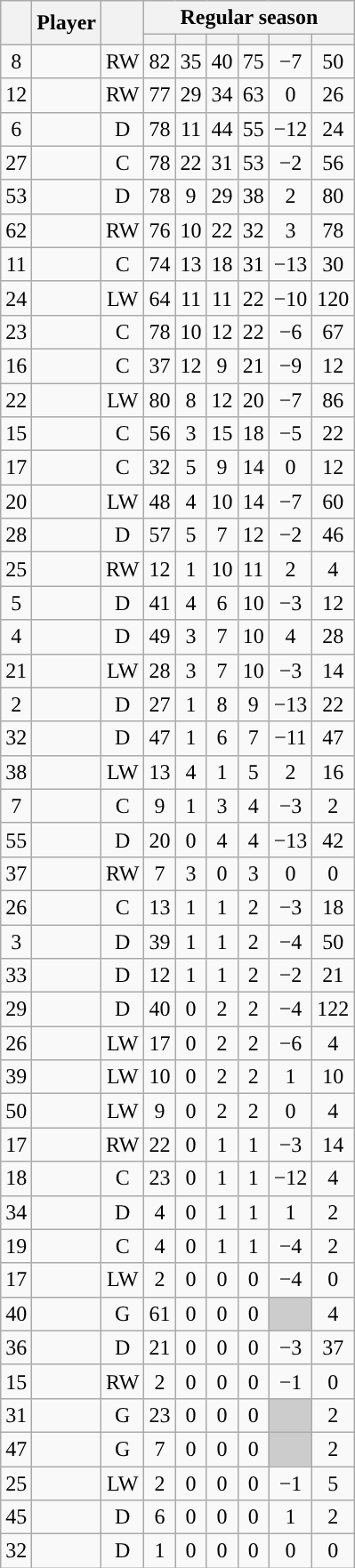<table class="wikitable sortable plainrowheaders" style="text-align:center;">
<tr>
<th scope="col" data-sort-type="number" rowspan="2"></th>
<th scope="col" rowspan="2">Player</th>
<th scope="col" rowspan="2"></th>
<th scope=colgroup colspan=6>Regular season</th>
</tr>
<tr>
<th scope="col" data-sort-type="number"></th>
<th scope="col" data-sort-type="number"></th>
<th scope="col" data-sort-type="number"></th>
<th scope="col" data-sort-type="number"></th>
<th scope="col" data-sort-type="number"></th>
<th scope="col" data-sort-type="number"></th>
</tr>
<tr>
<td scope="row">8</td>
<td align="left"></td>
<td>RW</td>
<td>82</td>
<td>35</td>
<td>40</td>
<td>75</td>
<td>−7</td>
<td>50</td>
</tr>
<tr>
<td scope="row">12</td>
<td align="left"></td>
<td>RW</td>
<td>77</td>
<td>29</td>
<td>34</td>
<td>63</td>
<td>0</td>
<td>26</td>
</tr>
<tr>
<td scope="row">6</td>
<td align="left"></td>
<td>D</td>
<td>78</td>
<td>11</td>
<td>44</td>
<td>55</td>
<td>−12</td>
<td>24</td>
</tr>
<tr>
<td scope="row">27</td>
<td align="left"></td>
<td>C</td>
<td>78</td>
<td>22</td>
<td>31</td>
<td>53</td>
<td>−2</td>
<td>56</td>
</tr>
<tr>
<td scope="row">53</td>
<td align="left"></td>
<td>D</td>
<td>78</td>
<td>9</td>
<td>29</td>
<td>38</td>
<td>2</td>
<td>80</td>
</tr>
<tr>
<td scope="row">62</td>
<td align="left"></td>
<td>RW</td>
<td>76</td>
<td>10</td>
<td>22</td>
<td>32</td>
<td>3</td>
<td>78</td>
</tr>
<tr>
<td scope="row">11</td>
<td align="left"></td>
<td>C</td>
<td>74</td>
<td>13</td>
<td>18</td>
<td>31</td>
<td>−13</td>
<td>30</td>
</tr>
<tr>
<td scope="row">24</td>
<td align="left"></td>
<td>LW</td>
<td>64</td>
<td>11</td>
<td>11</td>
<td>22</td>
<td>−10</td>
<td>120</td>
</tr>
<tr>
<td scope="row">23</td>
<td align="left"></td>
<td>C</td>
<td>78</td>
<td>10</td>
<td>12</td>
<td>22</td>
<td>−6</td>
<td>67</td>
</tr>
<tr>
<td scope="row">16</td>
<td align="left"></td>
<td>C</td>
<td>37</td>
<td>12</td>
<td>9</td>
<td>21</td>
<td>−9</td>
<td>12</td>
</tr>
<tr>
<td scope="row">22</td>
<td align="left"></td>
<td>LW</td>
<td>80</td>
<td>8</td>
<td>12</td>
<td>20</td>
<td>−7</td>
<td>86</td>
</tr>
<tr>
<td scope="row">15</td>
<td align="left"></td>
<td>C</td>
<td>56</td>
<td>3</td>
<td>15</td>
<td>18</td>
<td>−5</td>
<td>22</td>
</tr>
<tr>
<td scope="row">17</td>
<td align="left"></td>
<td>C</td>
<td>32</td>
<td>5</td>
<td>9</td>
<td>14</td>
<td>0</td>
<td>12</td>
</tr>
<tr>
<td scope="row">20</td>
<td align="left"></td>
<td>LW</td>
<td>48</td>
<td>4</td>
<td>10</td>
<td>14</td>
<td>−7</td>
<td>60</td>
</tr>
<tr>
<td scope="row">28</td>
<td align="left"></td>
<td>D</td>
<td>57</td>
<td>5</td>
<td>7</td>
<td>12</td>
<td>−2</td>
<td>46</td>
</tr>
<tr>
<td scope="row">25</td>
<td align="left"></td>
<td>RW</td>
<td>12</td>
<td>1</td>
<td>10</td>
<td>11</td>
<td>2</td>
<td>4</td>
</tr>
<tr>
<td scope="row">5</td>
<td align="left"></td>
<td>D</td>
<td>41</td>
<td>4</td>
<td>6</td>
<td>10</td>
<td>−3</td>
<td>12</td>
</tr>
<tr>
<td scope="row">4</td>
<td align="left"></td>
<td>D</td>
<td>49</td>
<td>3</td>
<td>7</td>
<td>10</td>
<td>4</td>
<td>28</td>
</tr>
<tr>
<td scope="row">21</td>
<td align="left"></td>
<td>LW</td>
<td>28</td>
<td>3</td>
<td>7</td>
<td>10</td>
<td>−3</td>
<td>14</td>
</tr>
<tr>
<td scope="row">2</td>
<td align="left"></td>
<td>D</td>
<td>27</td>
<td>1</td>
<td>8</td>
<td>9</td>
<td>−13</td>
<td>22</td>
</tr>
<tr>
<td scope="row">32</td>
<td align="left"></td>
<td>D</td>
<td>47</td>
<td>1</td>
<td>6</td>
<td>7</td>
<td>−11</td>
<td>47</td>
</tr>
<tr>
<td scope="row">38</td>
<td align="left"></td>
<td>LW</td>
<td>13</td>
<td>4</td>
<td>1</td>
<td>5</td>
<td>2</td>
<td>16</td>
</tr>
<tr>
<td scope="row">7</td>
<td align="left"></td>
<td>C</td>
<td>9</td>
<td>1</td>
<td>3</td>
<td>4</td>
<td>−3</td>
<td>2</td>
</tr>
<tr>
<td scope="row">55</td>
<td align="left"></td>
<td>D</td>
<td>20</td>
<td>0</td>
<td>4</td>
<td>4</td>
<td>−13</td>
<td>42</td>
</tr>
<tr>
<td scope="row">37</td>
<td align="left"></td>
<td>RW</td>
<td>7</td>
<td>3</td>
<td>0</td>
<td>3</td>
<td>0</td>
<td>0</td>
</tr>
<tr>
<td scope="row">26</td>
<td align="left"></td>
<td>C</td>
<td>13</td>
<td>1</td>
<td>1</td>
<td>2</td>
<td>−3</td>
<td>18</td>
</tr>
<tr>
<td scope="row">3</td>
<td align="left"></td>
<td>D</td>
<td>39</td>
<td>1</td>
<td>1</td>
<td>2</td>
<td>−4</td>
<td>50</td>
</tr>
<tr>
<td scope="row">33</td>
<td align="left"></td>
<td>D</td>
<td>12</td>
<td>1</td>
<td>1</td>
<td>2</td>
<td>−2</td>
<td>21</td>
</tr>
<tr>
<td scope="row">29</td>
<td align="left"></td>
<td>D</td>
<td>40</td>
<td>0</td>
<td>2</td>
<td>2</td>
<td>−4</td>
<td>122</td>
</tr>
<tr>
<td scope="row">26</td>
<td align="left"></td>
<td>LW</td>
<td>17</td>
<td>0</td>
<td>2</td>
<td>2</td>
<td>−6</td>
<td>4</td>
</tr>
<tr>
<td scope="row">39</td>
<td align="left"></td>
<td>LW</td>
<td>10</td>
<td>0</td>
<td>2</td>
<td>2</td>
<td>1</td>
<td>10</td>
</tr>
<tr>
<td scope="row">50</td>
<td align="left"></td>
<td>LW</td>
<td>9</td>
<td>0</td>
<td>2</td>
<td>2</td>
<td>0</td>
<td>4</td>
</tr>
<tr>
<td scope="row">17</td>
<td align="left"></td>
<td>RW</td>
<td>22</td>
<td>0</td>
<td>1</td>
<td>1</td>
<td>−3</td>
<td>14</td>
</tr>
<tr>
<td scope="row">18</td>
<td align="left"></td>
<td>C</td>
<td>23</td>
<td>0</td>
<td>1</td>
<td>1</td>
<td>−12</td>
<td>4</td>
</tr>
<tr>
<td scope="row">34</td>
<td align="left"></td>
<td>D</td>
<td>4</td>
<td>0</td>
<td>1</td>
<td>1</td>
<td>1</td>
<td>2</td>
</tr>
<tr>
<td scope="row">19</td>
<td align="left"></td>
<td>C</td>
<td>4</td>
<td>0</td>
<td>1</td>
<td>1</td>
<td>−4</td>
<td>2</td>
</tr>
<tr>
<td scope="row">17</td>
<td align="left"></td>
<td>LW</td>
<td>2</td>
<td>0</td>
<td>0</td>
<td>0</td>
<td>−4</td>
<td>0</td>
</tr>
<tr>
<td scope="row">40</td>
<td align="left"></td>
<td>G</td>
<td>61</td>
<td>0</td>
<td>0</td>
<td>0</td>
<td style="background:#ccc"></td>
<td>4</td>
</tr>
<tr>
<td scope="row">36</td>
<td align="left"></td>
<td>D</td>
<td>21</td>
<td>0</td>
<td>0</td>
<td>0</td>
<td>−3</td>
<td>37</td>
</tr>
<tr>
<td scope="row">15</td>
<td align="left"></td>
<td>RW</td>
<td>2</td>
<td>0</td>
<td>0</td>
<td>0</td>
<td>−1</td>
<td>0</td>
</tr>
<tr>
<td scope="row">31</td>
<td align="left"></td>
<td>G</td>
<td>23</td>
<td>0</td>
<td>0</td>
<td>0</td>
<td style="background:#ccc"></td>
<td>2</td>
</tr>
<tr>
<td scope="row">47</td>
<td align="left"></td>
<td>G</td>
<td>7</td>
<td>0</td>
<td>0</td>
<td>0</td>
<td style="background:#ccc"></td>
<td>2</td>
</tr>
<tr>
<td scope="row">25</td>
<td align="left"></td>
<td>LW</td>
<td>2</td>
<td>0</td>
<td>0</td>
<td>0</td>
<td>−1</td>
<td>5</td>
</tr>
<tr>
<td scope="row">45</td>
<td align="left"></td>
<td>D</td>
<td>6</td>
<td>0</td>
<td>0</td>
<td>0</td>
<td>1</td>
<td>2</td>
</tr>
<tr>
<td scope="row">32</td>
<td align="left"></td>
<td>D</td>
<td>1</td>
<td>0</td>
<td>0</td>
<td>0</td>
<td>0</td>
<td>0</td>
</tr>
</table>
